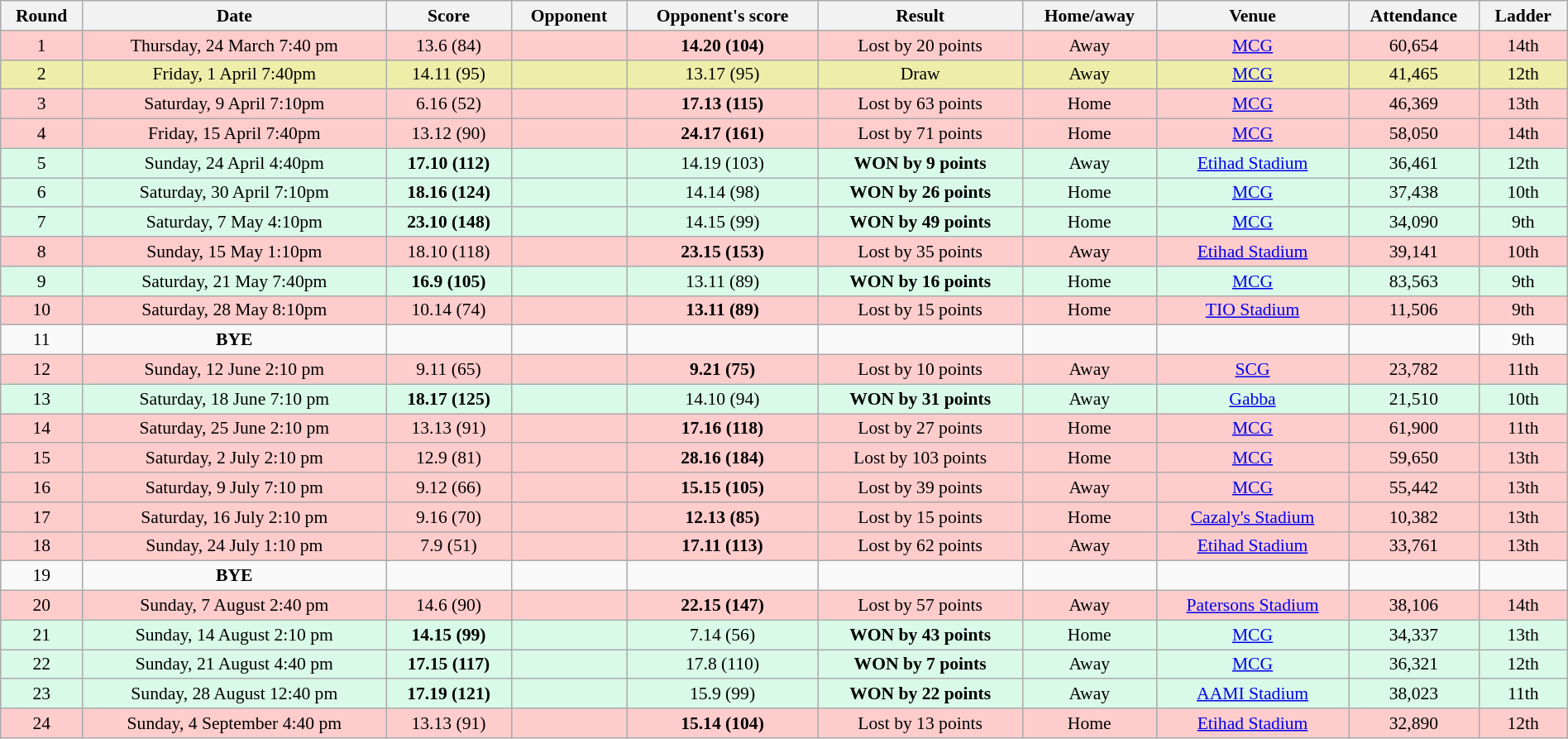<table class="wikitable" style="font-size:90%; text-align:center; width: 100%; margin-left: auto; margin-right: auto;">
<tr>
<th>Round</th>
<th>Date</th>
<th>Score</th>
<th>Opponent</th>
<th>Opponent's score</th>
<th>Result</th>
<th>Home/away</th>
<th>Venue</th>
<th>Attendance</th>
<th>Ladder</th>
</tr>
<tr style="background:#fcc;">
<td>1</td>
<td>Thursday, 24 March 7:40 pm</td>
<td>13.6 (84)</td>
<td></td>
<td><strong>14.20 (104)</strong></td>
<td>Lost by 20 points</td>
<td>Away</td>
<td><a href='#'>MCG</a></td>
<td>60,654</td>
<td>14th</td>
</tr>
<tr style="background:#eea;">
<td>2</td>
<td>Friday, 1 April 7:40pm</td>
<td>14.11 (95)</td>
<td></td>
<td>13.17 (95)</td>
<td>Draw</td>
<td>Away</td>
<td><a href='#'>MCG</a></td>
<td>41,465</td>
<td>12th</td>
</tr>
<tr style="background:#fcc;">
<td>3</td>
<td>Saturday, 9 April 7:10pm</td>
<td>6.16 (52)</td>
<td></td>
<td><strong>17.13 (115)</strong></td>
<td>Lost by 63 points</td>
<td>Home</td>
<td><a href='#'>MCG</a></td>
<td>46,369</td>
<td>13th</td>
</tr>
<tr style="background:#fcc;">
<td>4</td>
<td>Friday, 15 April 7:40pm</td>
<td>13.12 (90)</td>
<td></td>
<td><strong>24.17 (161)</strong></td>
<td>Lost by 71 points</td>
<td>Home</td>
<td><a href='#'>MCG</a></td>
<td>58,050</td>
<td>14th</td>
</tr>
<tr style="background:#d9f9e9;">
<td>5</td>
<td>Sunday, 24 April 4:40pm</td>
<td><strong>17.10 (112)</strong></td>
<td></td>
<td>14.19 (103)</td>
<td><strong>WON by 9 points</strong></td>
<td>Away</td>
<td><a href='#'>Etihad Stadium</a></td>
<td>36,461</td>
<td>12th</td>
</tr>
<tr style="background:#d9f9e9;">
<td>6</td>
<td>Saturday, 30 April 7:10pm</td>
<td><strong>18.16 (124)</strong></td>
<td></td>
<td>14.14 (98)</td>
<td><strong>WON by 26 points</strong></td>
<td>Home</td>
<td><a href='#'>MCG</a></td>
<td>37,438</td>
<td>10th</td>
</tr>
<tr style="background:#d9f9e9;">
<td>7</td>
<td>Saturday, 7 May 4:10pm</td>
<td><strong>23.10 (148)</strong></td>
<td></td>
<td>14.15 (99)</td>
<td><strong>WON by 49 points</strong></td>
<td>Home</td>
<td><a href='#'>MCG</a></td>
<td>34,090</td>
<td>9th</td>
</tr>
<tr style="background:#fcc;">
<td>8</td>
<td>Sunday, 15 May 1:10pm</td>
<td>18.10 (118)</td>
<td></td>
<td><strong>23.15 (153)</strong></td>
<td>Lost by 35 points</td>
<td>Away</td>
<td><a href='#'>Etihad Stadium</a></td>
<td>39,141</td>
<td>10th</td>
</tr>
<tr style="background:#d9f9e9;">
<td>9</td>
<td>Saturday, 21 May 7:40pm</td>
<td><strong>16.9 (105)</strong></td>
<td></td>
<td>13.11 (89)</td>
<td><strong>WON by 16 points</strong></td>
<td>Home</td>
<td><a href='#'>MCG</a></td>
<td>83,563</td>
<td>9th</td>
</tr>
<tr style="background:#fcc;">
<td>10</td>
<td>Saturday, 28 May 8:10pm</td>
<td>10.14 (74)</td>
<td></td>
<td><strong>13.11 (89)</strong></td>
<td>Lost by 15 points</td>
<td>Home</td>
<td><a href='#'>TIO Stadium</a></td>
<td>11,506</td>
<td>9th</td>
</tr>
<tr style="text-align:center;">
<td>11</td>
<td><strong>BYE</strong></td>
<td></td>
<td></td>
<td></td>
<td></td>
<td></td>
<td></td>
<td></td>
<td>9th</td>
</tr>
<tr style="background:#fcc;">
<td>12</td>
<td>Sunday, 12 June 2:10 pm</td>
<td>9.11 (65)</td>
<td></td>
<td><strong>9.21 (75)</strong></td>
<td>Lost by 10 points</td>
<td>Away</td>
<td><a href='#'>SCG</a></td>
<td>23,782</td>
<td>11th</td>
</tr>
<tr style="background:#d9f9e9;">
<td>13</td>
<td>Saturday, 18 June 7:10 pm</td>
<td><strong>18.17 (125)</strong></td>
<td></td>
<td>14.10 (94)</td>
<td><strong>WON by 31 points</strong></td>
<td>Away</td>
<td><a href='#'>Gabba</a></td>
<td>21,510</td>
<td>10th</td>
</tr>
<tr style="background:#fcc;">
<td>14</td>
<td>Saturday, 25 June 2:10 pm</td>
<td>13.13  (91)</td>
<td></td>
<td><strong>17.16 (118)</strong></td>
<td>Lost by 27 points</td>
<td>Home</td>
<td><a href='#'>MCG</a></td>
<td>61,900</td>
<td>11th</td>
</tr>
<tr style="background:#fcc;">
<td>15</td>
<td>Saturday, 2 July 2:10 pm</td>
<td>12.9 (81)</td>
<td></td>
<td><strong>28.16 (184)</strong></td>
<td>Lost by 103 points</td>
<td>Home</td>
<td><a href='#'>MCG</a></td>
<td>59,650</td>
<td>13th</td>
</tr>
<tr style="background:#fcc;">
<td>16</td>
<td>Saturday, 9 July 7:10 pm</td>
<td>9.12 (66)</td>
<td></td>
<td><strong>15.15 (105)</strong></td>
<td>Lost by 39 points</td>
<td>Away</td>
<td><a href='#'>MCG</a></td>
<td>55,442</td>
<td>13th</td>
</tr>
<tr style="background:#fcc;">
<td>17</td>
<td>Saturday, 16 July 2:10 pm</td>
<td>9.16 (70)</td>
<td></td>
<td><strong>12.13 (85)</strong></td>
<td>Lost by 15 points</td>
<td>Home</td>
<td><a href='#'>Cazaly's Stadium</a></td>
<td>10,382</td>
<td>13th</td>
</tr>
<tr style="background:#fcc;">
<td>18</td>
<td>Sunday, 24 July 1:10 pm</td>
<td>7.9 (51)</td>
<td></td>
<td><strong>17.11 (113)</strong></td>
<td>Lost by 62 points</td>
<td>Away</td>
<td><a href='#'>Etihad Stadium</a></td>
<td>33,761</td>
<td>13th</td>
</tr>
<tr style="text-align:center;">
<td>19</td>
<td><strong>BYE</strong></td>
<td></td>
<td></td>
<td></td>
<td></td>
<td></td>
<td></td>
<td></td>
<td></td>
</tr>
<tr style="background:#fcc;">
<td>20</td>
<td>Sunday, 7 August 2:40 pm</td>
<td>14.6 (90)</td>
<td></td>
<td><strong>22.15 (147)</strong></td>
<td>Lost by 57 points</td>
<td>Away</td>
<td><a href='#'>Patersons Stadium</a></td>
<td>38,106</td>
<td>14th</td>
</tr>
<tr style="background:#d9f9e9;">
<td>21</td>
<td>Sunday, 14 August 2:10 pm</td>
<td><strong>14.15 (99)</strong></td>
<td></td>
<td>7.14 (56)</td>
<td><strong>WON by 43 points</strong></td>
<td>Home</td>
<td><a href='#'>MCG</a></td>
<td>34,337</td>
<td>13th</td>
</tr>
<tr style="background:#d9f9e9;">
<td>22</td>
<td>Sunday, 21 August 4:40 pm</td>
<td><strong>17.15 (117)</strong></td>
<td></td>
<td>17.8 (110)</td>
<td><strong>WON by 7 points</strong></td>
<td>Away</td>
<td><a href='#'>MCG</a></td>
<td>36,321</td>
<td>12th</td>
</tr>
<tr style="background:#d9f9e9;">
<td>23</td>
<td>Sunday, 28 August 12:40 pm</td>
<td><strong>17.19 (121)</strong></td>
<td></td>
<td>15.9 (99)</td>
<td><strong>WON by 22 points</strong></td>
<td>Away</td>
<td><a href='#'>AAMI Stadium</a></td>
<td>38,023</td>
<td>11th</td>
</tr>
<tr style="background:#fcc;">
<td>24</td>
<td>Sunday, 4 September 4:40 pm</td>
<td>13.13 (91)</td>
<td></td>
<td><strong>15.14 (104)</strong></td>
<td>Lost by 13 points</td>
<td>Home</td>
<td><a href='#'>Etihad Stadium</a></td>
<td>32,890</td>
<td>12th</td>
</tr>
</table>
